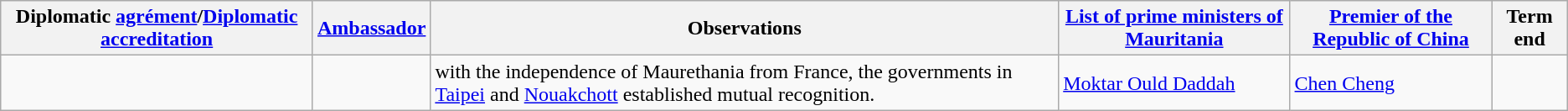<table class="wikitable sortable">
<tr>
<th>Diplomatic <a href='#'>agrément</a>/<a href='#'>Diplomatic accreditation</a></th>
<th><a href='#'>Ambassador</a></th>
<th>Observations</th>
<th><a href='#'>List of prime ministers of Mauritania</a></th>
<th><a href='#'>Premier of the Republic of China</a></th>
<th>Term end</th>
</tr>
<tr>
<td></td>
<td></td>
<td>with the independence of Maurethania from France, the governments in <a href='#'>Taipei</a> and <a href='#'>Nouakchott</a> established mutual recognition.</td>
<td><a href='#'>Moktar Ould Daddah</a></td>
<td><a href='#'>Chen Cheng</a></td>
<td></td>
</tr>
</table>
